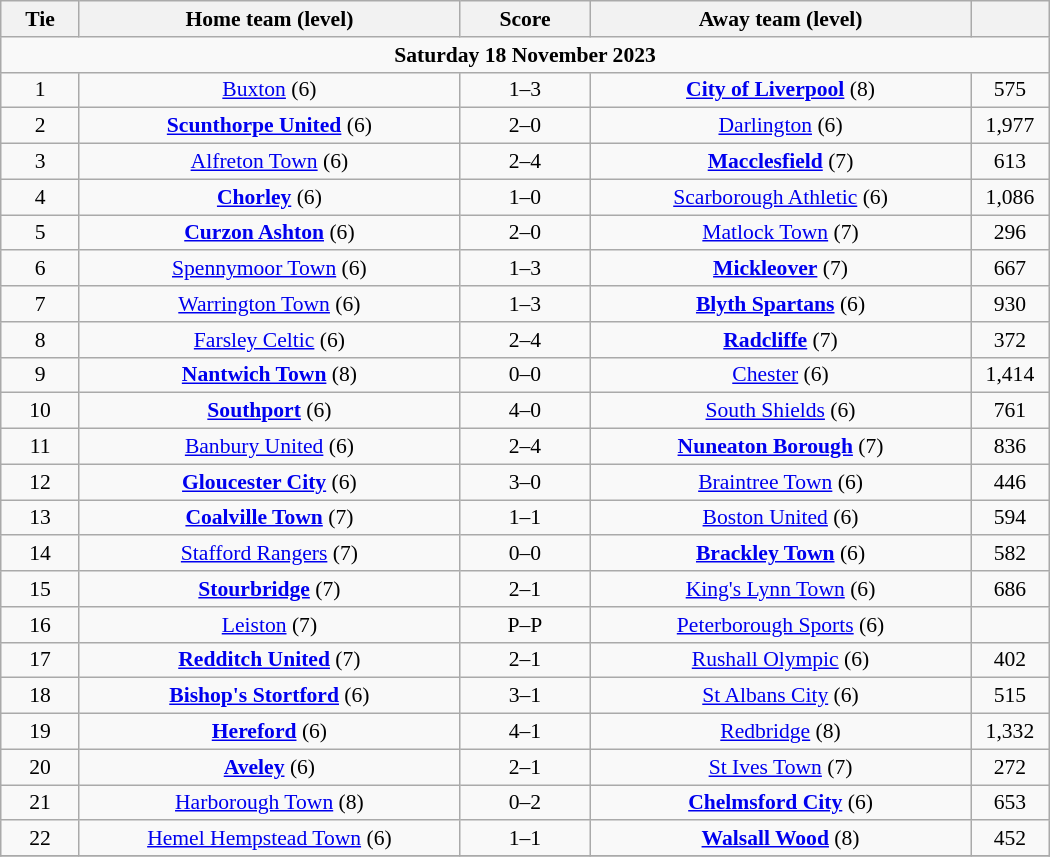<table class="wikitable" style="width:700px;text-align:center;font-size:90%">
<tr>
<th scope="col" style="width: 7.50%">Tie</th>
<th scope="col" style="width:36.25%">Home team (level)</th>
<th scope="col" style="width:12.50%">Score</th>
<th scope="col" style="width:36.25%">Away team (level)</th>
<th scope="col" style="width: 7.50%"></th>
</tr>
<tr>
<td colspan="5"><strong>Saturday 18 November 2023</strong></td>
</tr>
<tr>
<td>1</td>
<td><a href='#'>Buxton</a> (6)</td>
<td>1–3</td>
<td><strong><a href='#'>City of Liverpool</a></strong> (8)</td>
<td>575</td>
</tr>
<tr>
<td>2</td>
<td><strong><a href='#'>Scunthorpe United</a></strong> (6)</td>
<td>2–0</td>
<td><a href='#'>Darlington</a> (6)</td>
<td>1,977</td>
</tr>
<tr>
<td>3</td>
<td><a href='#'>Alfreton Town</a> (6)</td>
<td>2–4</td>
<td><strong><a href='#'>Macclesfield</a></strong> (7)</td>
<td>613</td>
</tr>
<tr>
<td>4</td>
<td><strong><a href='#'>Chorley</a></strong> (6)</td>
<td>1–0</td>
<td><a href='#'>Scarborough Athletic</a> (6)</td>
<td>1,086</td>
</tr>
<tr>
<td>5</td>
<td><strong><a href='#'>Curzon Ashton</a></strong> (6)</td>
<td>2–0</td>
<td><a href='#'>Matlock Town</a> (7)</td>
<td>296</td>
</tr>
<tr>
<td>6</td>
<td><a href='#'>Spennymoor Town</a> (6)</td>
<td>1–3</td>
<td><strong><a href='#'>Mickleover</a></strong> (7)</td>
<td>667</td>
</tr>
<tr>
<td>7</td>
<td><a href='#'>Warrington Town</a> (6)</td>
<td>1–3</td>
<td><strong><a href='#'>Blyth Spartans</a></strong> (6)</td>
<td>930</td>
</tr>
<tr>
<td>8</td>
<td><a href='#'>Farsley Celtic</a> (6)</td>
<td>2–4</td>
<td><strong><a href='#'>Radcliffe</a></strong> (7)</td>
<td>372</td>
</tr>
<tr>
<td>9</td>
<td><strong><a href='#'>Nantwich Town</a></strong> (8)</td>
<td>0–0 </td>
<td><a href='#'>Chester</a> (6)</td>
<td>1,414</td>
</tr>
<tr>
<td>10</td>
<td><strong><a href='#'>Southport</a></strong> (6)</td>
<td>4–0</td>
<td><a href='#'>South Shields</a> (6)</td>
<td>761</td>
</tr>
<tr>
<td>11</td>
<td><a href='#'>Banbury United</a> (6)</td>
<td>2–4</td>
<td><strong><a href='#'>Nuneaton Borough</a></strong> (7)</td>
<td>836</td>
</tr>
<tr>
<td>12</td>
<td><strong><a href='#'>Gloucester City</a></strong> (6)</td>
<td>3–0</td>
<td><a href='#'>Braintree Town</a> (6)</td>
<td>446</td>
</tr>
<tr>
<td>13</td>
<td><strong><a href='#'>Coalville Town</a></strong> (7)</td>
<td>1–1 </td>
<td><a href='#'>Boston United</a> (6)</td>
<td>594</td>
</tr>
<tr>
<td>14</td>
<td><a href='#'>Stafford Rangers</a> (7)</td>
<td>0–0 </td>
<td><strong><a href='#'>Brackley Town</a></strong> (6)</td>
<td>582</td>
</tr>
<tr>
<td>15</td>
<td><strong><a href='#'>Stourbridge</a></strong> (7)</td>
<td>2–1</td>
<td><a href='#'>King's Lynn Town</a> (6)</td>
<td>686</td>
</tr>
<tr>
<td>16</td>
<td><a href='#'>Leiston</a> (7)</td>
<td>P–P</td>
<td><a href='#'>Peterborough Sports</a> (6)</td>
<td></td>
</tr>
<tr>
<td>17</td>
<td><strong><a href='#'>Redditch United</a></strong> (7)</td>
<td>2–1</td>
<td><a href='#'>Rushall Olympic</a> (6)</td>
<td>402</td>
</tr>
<tr>
<td>18</td>
<td><strong><a href='#'>Bishop's Stortford</a></strong> (6)</td>
<td>3–1</td>
<td><a href='#'>St Albans City</a> (6)</td>
<td>515</td>
</tr>
<tr>
<td>19</td>
<td><strong><a href='#'>Hereford</a></strong> (6)</td>
<td>4–1</td>
<td><a href='#'>Redbridge</a> (8)</td>
<td>1,332</td>
</tr>
<tr>
<td>20</td>
<td><strong><a href='#'>Aveley</a></strong> (6)</td>
<td>2–1</td>
<td><a href='#'>St Ives Town</a> (7)</td>
<td>272</td>
</tr>
<tr>
<td>21</td>
<td><a href='#'>Harborough Town</a> (8)</td>
<td>0–2</td>
<td><strong><a href='#'>Chelmsford City</a></strong> (6)</td>
<td>653</td>
</tr>
<tr>
<td>22</td>
<td><a href='#'>Hemel Hempstead Town</a> (6)</td>
<td>1–1 </td>
<td><strong><a href='#'>Walsall Wood</a></strong> (8)</td>
<td>452</td>
</tr>
<tr>
</tr>
</table>
